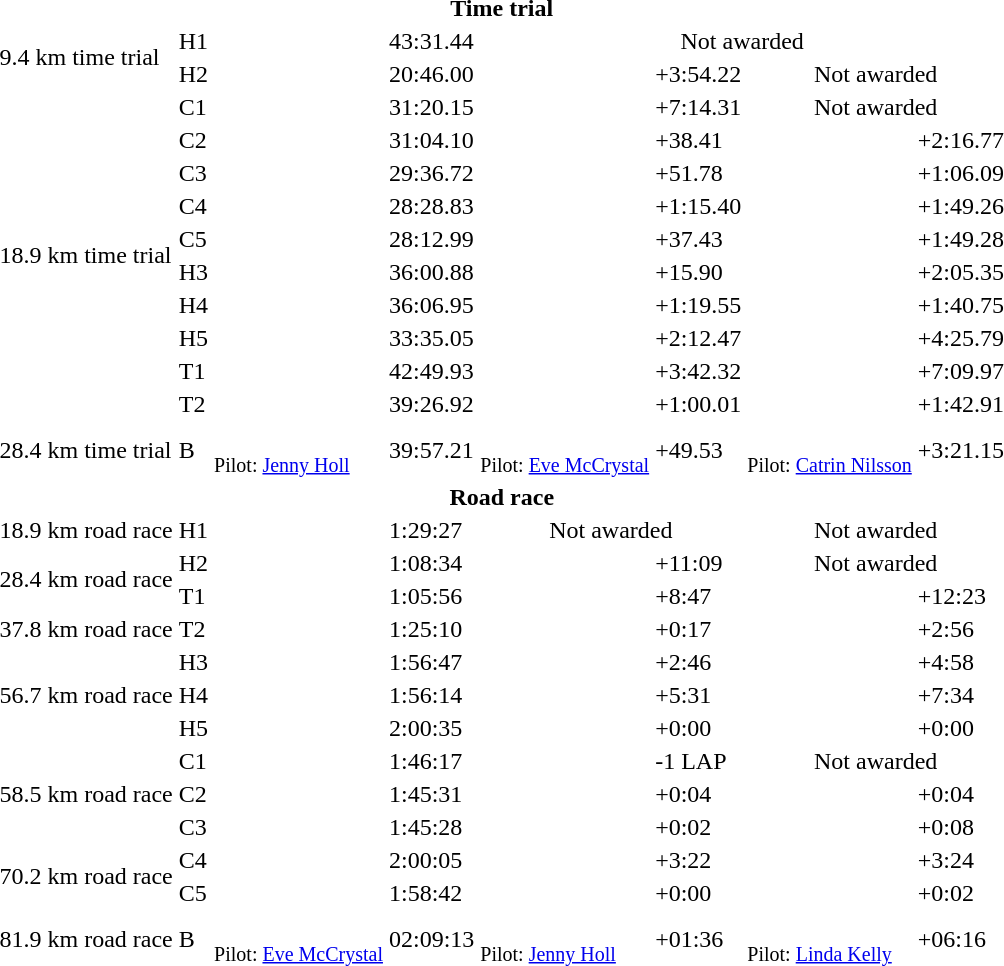<table>
<tr>
<th colspan=8>Time trial</th>
</tr>
<tr>
<td rowspan=2>9.4 km time trial</td>
<td>H1</td>
<td></td>
<td>43:31.44</td>
<td colspan=4 align=center>Not awarded</td>
</tr>
<tr>
<td>H2</td>
<td></td>
<td>20:46.00</td>
<td></td>
<td>+3:54.22</td>
<td colspan=2 align=center>Not awarded</td>
</tr>
<tr>
<td rowspan=10>18.9 km time trial</td>
<td>C1</td>
<td></td>
<td>31:20.15</td>
<td></td>
<td>+7:14.31</td>
<td colspan=2 align=center>Not awarded</td>
</tr>
<tr>
<td>C2</td>
<td></td>
<td>31:04.10</td>
<td></td>
<td>+38.41</td>
<td></td>
<td>+2:16.77</td>
</tr>
<tr>
<td>C3</td>
<td></td>
<td>29:36.72</td>
<td></td>
<td>+51.78</td>
<td></td>
<td>+1:06.09</td>
</tr>
<tr>
<td>C4</td>
<td></td>
<td>28:28.83</td>
<td></td>
<td>+1:15.40</td>
<td></td>
<td>+1:49.26</td>
</tr>
<tr>
<td>C5</td>
<td></td>
<td>28:12.99</td>
<td></td>
<td>+37.43</td>
<td></td>
<td>+1:49.28</td>
</tr>
<tr>
<td>H3</td>
<td></td>
<td>36:00.88</td>
<td></td>
<td>+15.90</td>
<td></td>
<td>+2:05.35</td>
</tr>
<tr>
<td>H4</td>
<td></td>
<td>36:06.95</td>
<td></td>
<td>+1:19.55</td>
<td></td>
<td>+1:40.75</td>
</tr>
<tr>
<td>H5</td>
<td></td>
<td>33:35.05</td>
<td></td>
<td>+2:12.47</td>
<td></td>
<td>+4:25.79</td>
</tr>
<tr>
<td>T1</td>
<td></td>
<td>42:49.93</td>
<td></td>
<td>+3:42.32</td>
<td></td>
<td>+7:09.97</td>
</tr>
<tr>
<td>T2</td>
<td></td>
<td>39:26.92</td>
<td></td>
<td>+1:00.01</td>
<td></td>
<td>+1:42.91</td>
</tr>
<tr>
<td>28.4 km time trial</td>
<td>B</td>
<td><br><small>Pilot: <a href='#'>Jenny Holl</a></small></td>
<td>39:57.21</td>
<td><br><small>Pilot: <a href='#'>Eve McCrystal</a></small></td>
<td>+49.53</td>
<td><br><small>Pilot: <a href='#'>Catrin Nilsson</a></small></td>
<td>+3:21.15</td>
</tr>
<tr>
<th colspan=8>Road race</th>
</tr>
<tr>
<td>18.9 km road race</td>
<td>H1</td>
<td></td>
<td>1:29:27</td>
<td colspan=2 align=center>Not awarded</td>
<td colspan=2 align=center>Not awarded</td>
</tr>
<tr>
<td rowspan=2>28.4 km road race</td>
<td>H2</td>
<td></td>
<td>1:08:34</td>
<td></td>
<td>+11:09</td>
<td colspan=2 align=center>Not awarded</td>
</tr>
<tr>
<td>T1</td>
<td></td>
<td>1:05:56</td>
<td></td>
<td>+8:47</td>
<td></td>
<td>+12:23</td>
</tr>
<tr>
<td>37.8 km road race</td>
<td>T2</td>
<td></td>
<td>1:25:10</td>
<td></td>
<td>+0:17</td>
<td></td>
<td>+2:56</td>
</tr>
<tr>
<td rowspan=3>56.7 km road race</td>
<td>H3</td>
<td></td>
<td>1:56:47</td>
<td></td>
<td>+2:46</td>
<td></td>
<td>+4:58</td>
</tr>
<tr>
<td>H4</td>
<td></td>
<td>1:56:14</td>
<td></td>
<td>+5:31</td>
<td></td>
<td>+7:34</td>
</tr>
<tr>
<td>H5</td>
<td></td>
<td>2:00:35</td>
<td></td>
<td>+0:00</td>
<td></td>
<td>+0:00</td>
</tr>
<tr>
<td rowspan=3>58.5 km road race</td>
<td>C1</td>
<td></td>
<td>1:46:17</td>
<td></td>
<td>-1 LAP</td>
<td colspan=2 align=center>Not awarded</td>
</tr>
<tr>
<td>C2</td>
<td></td>
<td>1:45:31</td>
<td></td>
<td>+0:04</td>
<td></td>
<td>+0:04</td>
</tr>
<tr>
<td>C3</td>
<td></td>
<td>1:45:28</td>
<td></td>
<td>+0:02</td>
<td></td>
<td>+0:08</td>
</tr>
<tr>
<td rowspan=2>70.2 km road race</td>
<td>C4</td>
<td></td>
<td>2:00:05</td>
<td></td>
<td>+3:22</td>
<td></td>
<td>+3:24</td>
</tr>
<tr>
<td>C5</td>
<td></td>
<td>1:58:42</td>
<td></td>
<td>+0:00</td>
<td></td>
<td>+0:02</td>
</tr>
<tr>
<td>81.9 km road race</td>
<td>B</td>
<td><br><small>Pilot: <a href='#'>Eve McCrystal</a></small></td>
<td>02:09:13</td>
<td><br><small>Pilot: <a href='#'>Jenny Holl</a></small></td>
<td>+01:36</td>
<td><br><small>Pilot: <a href='#'>Linda Kelly</a></small></td>
<td>+06:16</td>
</tr>
</table>
